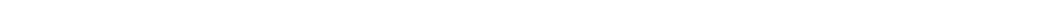<table style="width:88%; text-align:center;">
<tr style="color:white;">
<td style="background:"><strong>10</strong></td>
<td style="background:"><strong>6</strong></td>
<td style="background:"><strong>16</strong></td>
</tr>
</table>
